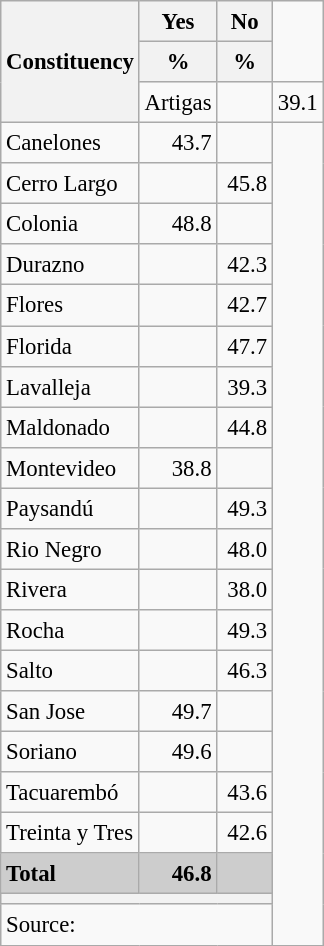<table class="wikitable sortable" style="text-align:right; font-size:95%; line-height:20px;">
<tr>
<th rowspan="3">Constituency</th>
<th width="30px" class="unsortable">Yes</th>
<th width="30px" class="unsortable">No</th>
</tr>
<tr>
<th data-sort-type="number">%</th>
<th data-sort-type="number">%</th>
</tr>
<tr>
<td align="left">Artigas</td>
<td></td>
<td>39.1</td>
</tr>
<tr>
<td align="left">Canelones</td>
<td>43.7</td>
<td></td>
</tr>
<tr>
<td align="left">Cerro Largo</td>
<td></td>
<td>45.8</td>
</tr>
<tr>
<td align="left">Colonia</td>
<td>48.8</td>
<td></td>
</tr>
<tr>
<td align="left">Durazno</td>
<td></td>
<td>42.3</td>
</tr>
<tr>
<td align="left">Flores</td>
<td></td>
<td>42.7</td>
</tr>
<tr>
<td align="left">Florida</td>
<td></td>
<td>47.7</td>
</tr>
<tr>
<td align="left">Lavalleja</td>
<td></td>
<td>39.3</td>
</tr>
<tr>
<td align="left">Maldonado</td>
<td></td>
<td>44.8</td>
</tr>
<tr>
<td align="left">Montevideo</td>
<td>38.8</td>
<td></td>
</tr>
<tr>
<td align="left">Paysandú</td>
<td></td>
<td>49.3</td>
</tr>
<tr>
<td align="left">Rio Negro</td>
<td></td>
<td>48.0</td>
</tr>
<tr>
<td align="left">Rivera</td>
<td></td>
<td>38.0</td>
</tr>
<tr>
<td align="left">Rocha</td>
<td></td>
<td>49.3</td>
</tr>
<tr>
<td align="left">Salto</td>
<td></td>
<td>46.3</td>
</tr>
<tr>
<td align="left">San Jose</td>
<td>49.7</td>
<td></td>
</tr>
<tr>
<td align="left">Soriano</td>
<td>49.6</td>
<td></td>
</tr>
<tr>
<td align="left">Tacuarembó</td>
<td></td>
<td>43.6</td>
</tr>
<tr>
<td align="left">Treinta y Tres</td>
<td></td>
<td>42.6</td>
</tr>
<tr style="background:#CDCDCD;">
<td align="left"><strong>Total</strong></td>
<td><strong>46.8</strong></td>
<td></td>
</tr>
<tr>
<th colspan="3"></th>
</tr>
<tr>
<td align=left colspan=3>Source: </td>
</tr>
</table>
